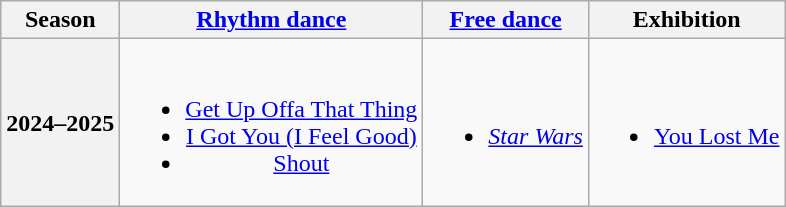<table class=wikitable style=text-align:center>
<tr>
<th>Season</th>
<th><a href='#'>Rhythm dance</a></th>
<th><a href='#'>Free dance</a></th>
<th>Exhibition</th>
</tr>
<tr>
<th>2024–2025 <br> </th>
<td><br><ul><li><a href='#'>Get Up Offa That Thing</a></li><li><a href='#'>I Got You (I Feel Good)</a> <br> </li><li><a href='#'>Shout</a> <br> </li></ul></td>
<td><br><ul><li><em><a href='#'>Star Wars</a></em> <br> </li></ul></td>
<td><br><ul><li><a href='#'>You Lost Me</a> <br> </li></ul></td>
</tr>
</table>
